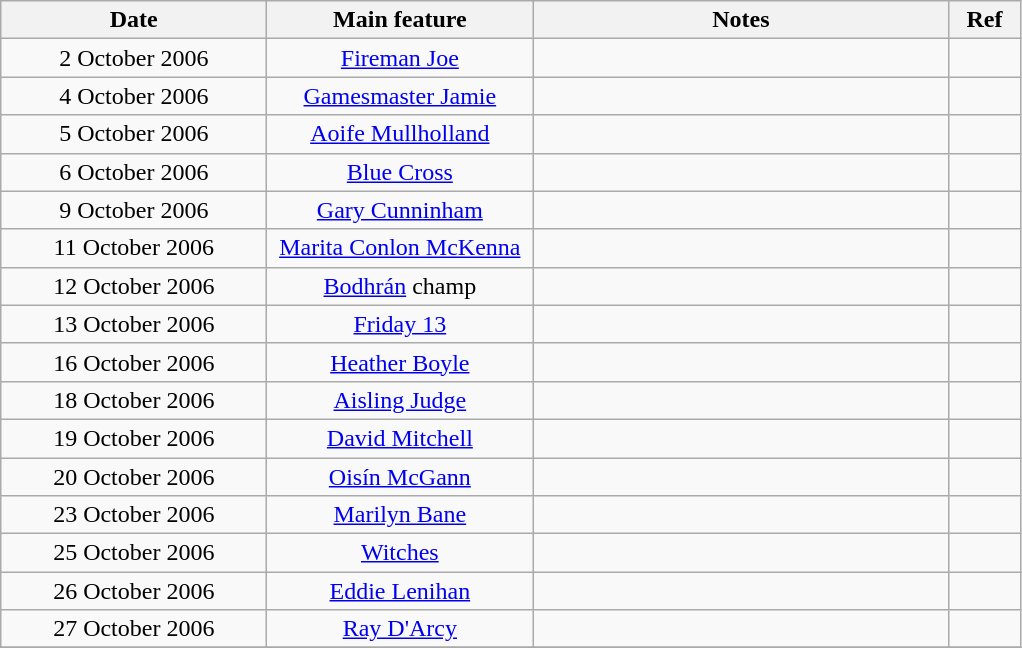<table class="wikitable">
<tr>
<th width="170" rowspan="1">Date</th>
<th width="170" rowspan="1">Main feature</th>
<th width="270" rowspan="1">Notes</th>
<th width="40" rowspan="1">Ref</th>
</tr>
<tr>
<td align="center">2 October 2006</td>
<td align="center"><a href='#'>Fireman Joe</a></td>
<td align="center"></td>
<td align="center"></td>
</tr>
<tr>
<td align="center">4 October 2006</td>
<td align="center"><a href='#'>Gamesmaster Jamie</a></td>
<td align="center"></td>
<td align="center"></td>
</tr>
<tr>
<td align="center">5 October 2006</td>
<td align="center"><a href='#'>Aoife Mullholland</a></td>
<td align="center"></td>
<td align="center"></td>
</tr>
<tr>
<td align="center">6 October 2006</td>
<td align="center"><a href='#'>Blue Cross</a></td>
<td align="center"></td>
<td align="center"></td>
</tr>
<tr>
<td align="center">9 October 2006</td>
<td align="center"><a href='#'>Gary Cunninham</a></td>
<td align="center"></td>
<td align="center"></td>
</tr>
<tr>
<td align="center">11 October 2006</td>
<td align="center"><a href='#'>Marita Conlon McKenna</a></td>
<td align="center"></td>
<td align="center"></td>
</tr>
<tr>
<td align="center">12 October 2006</td>
<td align="center"><a href='#'>Bodhrán</a> champ</td>
<td align="center"></td>
<td align="center"></td>
</tr>
<tr>
<td align="center">13 October 2006</td>
<td align="center"><a href='#'>Friday 13</a></td>
<td align="center"></td>
<td align="center"></td>
</tr>
<tr>
<td align="center">16 October 2006</td>
<td align="center"><a href='#'>Heather Boyle</a></td>
<td align="center"></td>
<td align="center"></td>
</tr>
<tr>
<td align="center">18 October 2006</td>
<td align="center"><a href='#'>Aisling Judge</a></td>
<td align="center"></td>
<td align="center"></td>
</tr>
<tr>
<td align="center">19 October 2006</td>
<td align="center"><a href='#'>David Mitchell</a></td>
<td align="center"></td>
<td align="center"></td>
</tr>
<tr>
<td align="center">20 October 2006</td>
<td align="center"><a href='#'>Oisín McGann</a></td>
<td align="center"></td>
<td align="center"></td>
</tr>
<tr>
<td align="center">23 October 2006</td>
<td align="center"><a href='#'>Marilyn Bane</a></td>
<td align="center"></td>
<td align="center"></td>
</tr>
<tr>
<td align="center">25 October 2006</td>
<td align="center"><a href='#'>Witches</a></td>
<td align="center"></td>
<td align="center"></td>
</tr>
<tr>
<td align="center">26 October 2006</td>
<td align="center"><a href='#'>Eddie Lenihan</a></td>
<td align="center"></td>
<td align="center"></td>
</tr>
<tr>
<td align="center">27 October 2006</td>
<td align="center"><a href='#'>Ray D'Arcy</a></td>
<td align="center"></td>
<td align="center"></td>
</tr>
<tr>
</tr>
</table>
